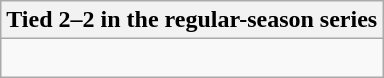<table class="wikitable collapsible collapsed">
<tr>
<th>Tied 2–2 in the regular-season series</th>
</tr>
<tr>
<td><br>


</td>
</tr>
</table>
